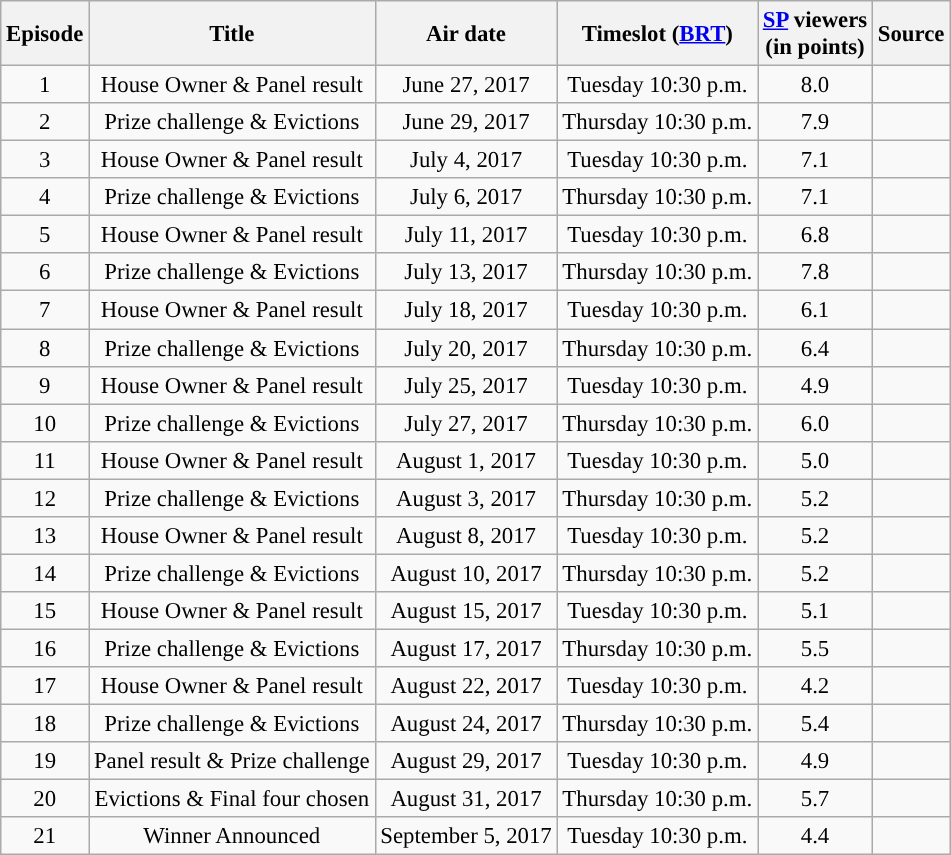<table class="wikitable sortable" style="text-align:center; font-size:95%;">
<tr>
<th>Episode</th>
<th>Title</th>
<th>Air date</th>
<th>Timeslot (<a href='#'>BRT</a>)</th>
<th><a href='#'>SP</a> viewers<br>(in points)</th>
<th>Source</th>
</tr>
<tr>
<td>1</td>
<td>House Owner & Panel result</td>
<td>June 27, 2017</td>
<td>Tuesday 10:30 p.m.</td>
<td>8.0</td>
<td></td>
</tr>
<tr>
<td>2</td>
<td>Prize challenge & Evictions</td>
<td>June 29, 2017</td>
<td>Thursday 10:30 p.m.</td>
<td>7.9</td>
<td></td>
</tr>
<tr>
<td>3</td>
<td>House Owner & Panel result</td>
<td>July 4, 2017</td>
<td>Tuesday 10:30 p.m.</td>
<td>7.1</td>
<td></td>
</tr>
<tr>
<td>4</td>
<td>Prize challenge & Evictions</td>
<td>July 6, 2017</td>
<td>Thursday 10:30 p.m.</td>
<td>7.1</td>
<td></td>
</tr>
<tr>
<td>5</td>
<td>House Owner & Panel result</td>
<td>July 11, 2017</td>
<td>Tuesday 10:30 p.m.</td>
<td>6.8</td>
<td></td>
</tr>
<tr>
<td>6</td>
<td>Prize challenge & Evictions</td>
<td>July 13, 2017</td>
<td>Thursday 10:30 p.m.</td>
<td>7.8</td>
<td></td>
</tr>
<tr>
<td>7</td>
<td>House Owner & Panel result</td>
<td>July 18, 2017</td>
<td>Tuesday 10:30 p.m.</td>
<td>6.1</td>
<td></td>
</tr>
<tr>
<td>8</td>
<td>Prize challenge & Evictions</td>
<td>July 20, 2017</td>
<td>Thursday 10:30 p.m.</td>
<td>6.4</td>
<td></td>
</tr>
<tr>
<td>9</td>
<td>House Owner & Panel result</td>
<td>July 25, 2017</td>
<td>Tuesday 10:30 p.m.</td>
<td>4.9</td>
<td></td>
</tr>
<tr>
<td>10</td>
<td>Prize challenge & Evictions</td>
<td>July 27, 2017</td>
<td>Thursday 10:30 p.m.</td>
<td>6.0</td>
<td></td>
</tr>
<tr>
<td>11</td>
<td>House Owner & Panel result</td>
<td>August 1, 2017</td>
<td>Tuesday 10:30 p.m.</td>
<td>5.0</td>
<td></td>
</tr>
<tr>
<td>12</td>
<td>Prize challenge & Evictions</td>
<td>August 3, 2017</td>
<td>Thursday 10:30 p.m.</td>
<td>5.2</td>
<td></td>
</tr>
<tr>
<td>13</td>
<td>House Owner & Panel result</td>
<td>August 8, 2017</td>
<td>Tuesday 10:30 p.m.</td>
<td>5.2</td>
<td></td>
</tr>
<tr>
<td>14</td>
<td>Prize challenge & Evictions</td>
<td>August 10, 2017</td>
<td>Thursday 10:30 p.m.</td>
<td>5.2</td>
<td></td>
</tr>
<tr>
<td>15</td>
<td>House Owner & Panel result</td>
<td>August 15, 2017</td>
<td>Tuesday 10:30 p.m.</td>
<td>5.1</td>
<td></td>
</tr>
<tr>
<td>16</td>
<td>Prize challenge & Evictions</td>
<td>August 17, 2017</td>
<td>Thursday 10:30 p.m.</td>
<td>5.5</td>
<td></td>
</tr>
<tr>
<td>17</td>
<td>House Owner & Panel result</td>
<td>August 22, 2017</td>
<td>Tuesday 10:30 p.m.</td>
<td>4.2</td>
<td></td>
</tr>
<tr>
<td>18</td>
<td>Prize challenge & Evictions</td>
<td>August 24, 2017</td>
<td>Thursday 10:30 p.m.</td>
<td>5.4</td>
<td></td>
</tr>
<tr>
<td>19</td>
<td>Panel result & Prize challenge</td>
<td>August 29, 2017</td>
<td>Tuesday 10:30 p.m.</td>
<td>4.9</td>
<td></td>
</tr>
<tr>
<td>20</td>
<td>Evictions & Final four chosen</td>
<td>August 31, 2017</td>
<td>Thursday 10:30 p.m.</td>
<td>5.7</td>
<td></td>
</tr>
<tr>
<td>21</td>
<td>Winner Announced</td>
<td>September 5, 2017</td>
<td>Tuesday 10:30 p.m.</td>
<td>4.4</td>
<td></td>
</tr>
</table>
